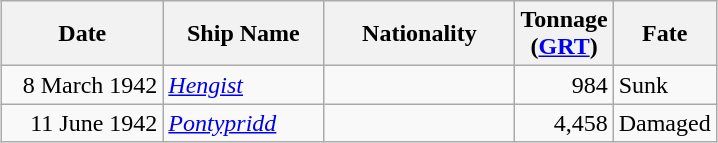<table class="wikitable sortable" style="margin: 1em auto 1em auto;">
<tr>
<th width="100px">Date</th>
<th width="100px">Ship Name</th>
<th width="120px">Nationality</th>
<th width="25px">Tonnage<br>(<a href='#'>GRT</a>)</th>
<th width="50px">Fate</th>
</tr>
<tr>
<td align="right">8 March 1942</td>
<td align="left"><a href='#'><em>Hengist</em></a></td>
<td align="left"></td>
<td align="right">984</td>
<td align="left">Sunk</td>
</tr>
<tr>
<td align="right">11 June 1942</td>
<td align="left"><a href='#'><em>Pontypridd</em></a></td>
<td align="left"></td>
<td align="right">4,458</td>
<td align="left">Damaged</td>
</tr>
</table>
